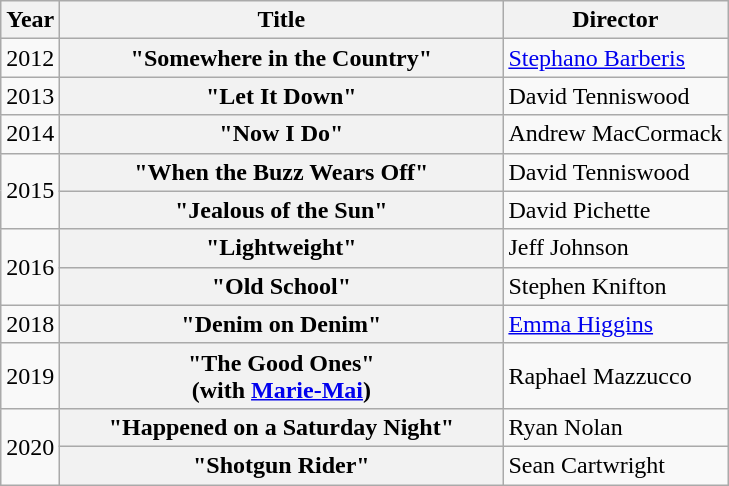<table class="wikitable plainrowheaders">
<tr>
<th>Year</th>
<th style="width:18em;">Title</th>
<th>Director</th>
</tr>
<tr>
<td>2012</td>
<th scope="row">"Somewhere in the Country"</th>
<td><a href='#'>Stephano Barberis</a></td>
</tr>
<tr>
<td>2013</td>
<th scope="row">"Let It Down"</th>
<td>David Tenniswood</td>
</tr>
<tr>
<td>2014</td>
<th scope="row">"Now I Do"</th>
<td>Andrew MacCormack</td>
</tr>
<tr>
<td rowspan="2">2015</td>
<th scope="row">"When the Buzz Wears Off"</th>
<td>David Tenniswood</td>
</tr>
<tr>
<th scope="row">"Jealous of the Sun"</th>
<td>David Pichette</td>
</tr>
<tr>
<td rowspan="2">2016</td>
<th scope="row">"Lightweight"</th>
<td>Jeff Johnson</td>
</tr>
<tr>
<th scope="row">"Old School"</th>
<td>Stephen Knifton</td>
</tr>
<tr>
<td>2018</td>
<th scope="row">"Denim on Denim"</th>
<td><a href='#'>Emma Higgins</a></td>
</tr>
<tr>
<td>2019</td>
<th scope="row">"The Good Ones"<br>(with <a href='#'>Marie-Mai</a>)</th>
<td>Raphael Mazzucco</td>
</tr>
<tr>
<td rowspan="2">2020</td>
<th scope="row">"Happened on a Saturday Night"</th>
<td>Ryan Nolan</td>
</tr>
<tr>
<th scope="row">"Shotgun Rider"</th>
<td>Sean Cartwright</td>
</tr>
</table>
